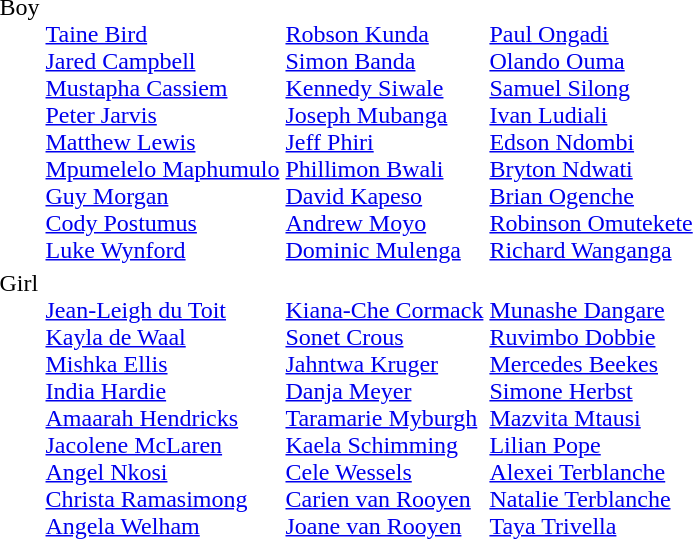<table>
<tr valign="top">
<td>Boy<br></td>
<td><br><a href='#'>Taine Bird</a><br><a href='#'>Jared Campbell</a><br><a href='#'>Mustapha Cassiem</a><br><a href='#'>Peter Jarvis</a><br><a href='#'>Matthew Lewis</a><br><a href='#'>Mpumelelo Maphumulo</a><br><a href='#'>Guy Morgan</a><br><a href='#'>Cody Postumus</a><br><a href='#'>Luke Wynford</a></td>
<td><br><a href='#'>Robson Kunda</a><br><a href='#'>Simon Banda</a><br><a href='#'>Kennedy Siwale</a><br><a href='#'>Joseph Mubanga</a><br><a href='#'>Jeff Phiri</a><br><a href='#'>Phillimon Bwali</a><br><a href='#'>David Kapeso</a><br><a href='#'>Andrew Moyo</a><br><a href='#'>Dominic Mulenga</a></td>
<td><br><a href='#'>Paul Ongadi</a><br><a href='#'>Olando Ouma</a><br><a href='#'>Samuel Silong</a><br><a href='#'>Ivan Ludiali</a><br><a href='#'>Edson Ndombi</a><br><a href='#'>Bryton Ndwati</a><br><a href='#'>Brian Ogenche</a><br><a href='#'>Robinson Omutekete</a><br><a href='#'>Richard Wanganga</a></td>
</tr>
<tr valign="top">
<td>Girl<br></td>
<td><br><a href='#'>Jean-Leigh du Toit</a><br><a href='#'>Kayla de Waal</a><br><a href='#'>Mishka Ellis</a><br><a href='#'>India Hardie</a><br><a href='#'>Amaarah Hendricks</a><br><a href='#'>Jacolene McLaren</a><br><a href='#'>Angel Nkosi</a><br><a href='#'>Christa Ramasimong</a><br><a href='#'>Angela Welham</a></td>
<td><br><a href='#'>Kiana-Che Cormack</a><br><a href='#'>Sonet Crous</a><br><a href='#'>Jahntwa Kruger</a><br><a href='#'>Danja Meyer</a><br><a href='#'>Taramarie Myburgh</a><br><a href='#'>Kaela Schimming</a><br><a href='#'>Cele Wessels</a><br><a href='#'>Carien van Rooyen</a><br><a href='#'>Joane van Rooyen</a></td>
<td><br><a href='#'>Munashe Dangare</a><br><a href='#'>Ruvimbo Dobbie</a><br><a href='#'>Mercedes Beekes</a><br><a href='#'>Simone Herbst</a><br><a href='#'>Mazvita Mtausi</a><br><a href='#'>Lilian Pope</a><br><a href='#'>Alexei Terblanche</a><br><a href='#'>Natalie Terblanche</a><br><a href='#'>Taya Trivella</a></td>
</tr>
</table>
